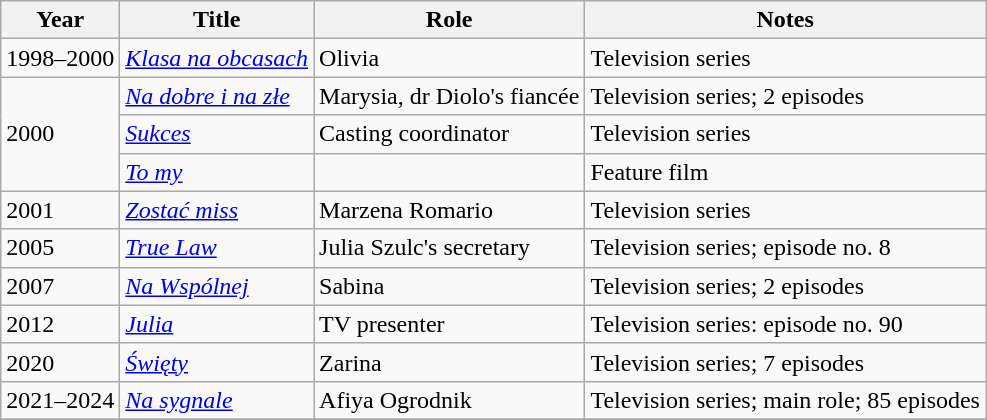<table class="wikitable plainrowheaders sortable">
<tr>
<th scope="col">Year</th>
<th scope="col">Title</th>
<th scope="col">Role</th>
<th scope="col" class="unsortable">Notes</th>
</tr>
<tr>
<td>1998–2000</td>
<td><em><a href='#'>Klasa na obcasach</a></em></td>
<td>Olivia</td>
<td>Television series</td>
</tr>
<tr>
<td rowspan=3>2000</td>
<td><em><a href='#'>Na dobre i na złe</a></em></td>
<td>Marysia, dr Diolo's fiancée</td>
<td>Television series; 2 episodes</td>
</tr>
<tr>
<td><em><a href='#'>Sukces</a></em></td>
<td>Casting coordinator</td>
<td>Television series</td>
</tr>
<tr>
<td><em><a href='#'>To my</a></em></td>
<td></td>
<td>Feature film</td>
</tr>
<tr>
<td>2001</td>
<td><em><a href='#'>Zostać miss</a></em></td>
<td>Marzena Romario</td>
<td>Television series</td>
</tr>
<tr>
<td>2005</td>
<td><em><a href='#'>True Law</a></em></td>
<td>Julia Szulc's secretary</td>
<td>Television series; episode no. 8</td>
</tr>
<tr>
<td>2007</td>
<td><em><a href='#'>Na Wspólnej</a></em></td>
<td>Sabina</td>
<td>Television series; 2 episodes</td>
</tr>
<tr>
<td>2012</td>
<td><em><a href='#'>Julia</a></em></td>
<td>TV presenter</td>
<td>Television series: episode no. 90</td>
</tr>
<tr>
<td>2020</td>
<td><em><a href='#'>Święty</a></em></td>
<td>Zarina</td>
<td>Television series; 7 episodes</td>
</tr>
<tr>
<td>2021–2024</td>
<td><em><a href='#'>Na sygnale</a></em></td>
<td>Afiya Ogrodnik</td>
<td>Television series; main role; 85 episodes</td>
</tr>
<tr>
</tr>
</table>
